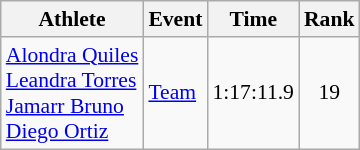<table class="wikitable" style="font-size:90%; text-align:center">
<tr>
<th>Athlete</th>
<th>Event</th>
<th>Time</th>
<th>Rank</th>
</tr>
<tr>
<td align=left><a href='#'>Alondra Quiles</a><br><a href='#'>Leandra Torres</a><br><a href='#'>Jamarr Bruno</a><br><a href='#'>Diego Ortiz</a></td>
<td align=left><a href='#'>Team</a></td>
<td>1:17:11.9</td>
<td>19</td>
</tr>
</table>
